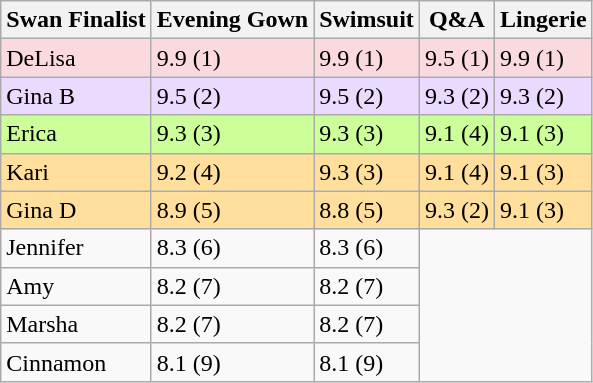<table class="wikitable sortable collapsible">
<tr>
<th>Swan Finalist</th>
<th>Evening Gown</th>
<th>Swimsuit</th>
<th>Q&A</th>
<th>Lingerie</th>
</tr>
<tr>
<td style="background-color:#FADADD;">DeLisa</td>
<td style="background-color:#FADADD;">9.9 (1)</td>
<td style="background-color:#FADADD;">9.9 (1)</td>
<td style="background-color:#FADADD;">9.5 (1)</td>
<td style="background-color:#FADADD;">9.9 (1)</td>
</tr>
<tr>
<td style="background-color:#eadafd;">Gina B</td>
<td style="background-color:#eadafd;">9.5 (2)</td>
<td style="background-color:#eadafd;">9.5 (2)</td>
<td style="background-color:#eadafd;">9.3 (2)</td>
<td style="background-color:#eadafd;">9.3 (2)</td>
</tr>
<tr>
<td style="background-color:#ccff99;">Erica</td>
<td style="background-color:#ccff99;">9.3 (3)</td>
<td style="background-color:#ccff99;">9.3 (3)</td>
<td style="background-color:#ccff99;">9.1 (4)</td>
<td style="background-color:#ccff99;">9.1 (3)</td>
</tr>
<tr>
<td style="background-color:#ffdf9b;">Kari</td>
<td style="background-color:#ffdf9b;">9.2 (4)</td>
<td style="background-color:#ffdf9b;">9.3 (3)</td>
<td style="background-color:#ffdf9b;">9.1 (4)</td>
<td style="background-color:#ffdf9b;">9.1 (3)</td>
</tr>
<tr>
<td style="background-color:#ffdf9b;">Gina D</td>
<td style="background-color:#ffdf9b;">8.9 (5)</td>
<td style="background-color:#ffdf9b;">8.8 (5)</td>
<td style="background-color:#ffdf9b;">9.3 (2)</td>
<td style="background-color:#ffdf9b;">9.1 (3)</td>
</tr>
<tr>
<td>Jennifer</td>
<td>8.3 (6)</td>
<td>8.3 (6)</td>
</tr>
<tr>
<td>Amy</td>
<td>8.2 (7)</td>
<td>8.2 (7)</td>
</tr>
<tr>
<td>Marsha</td>
<td>8.2 (7)</td>
<td>8.2 (7)</td>
</tr>
<tr>
<td>Cinnamon</td>
<td>8.1 (9)</td>
<td>8.1 (9)</td>
</tr>
</table>
